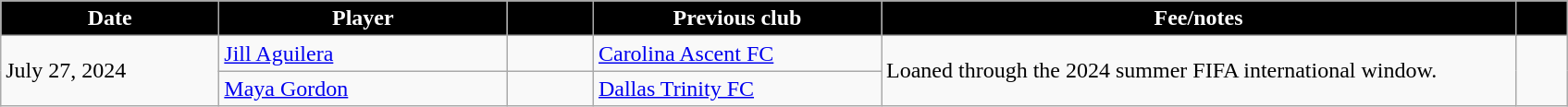<table class="wikitable sortable" style="text-align:left;">
<tr>
<th style="background:#000; color:#fff; width:150px;" data-sort-type="date">Date</th>
<th style="background:#000; color:#fff; width:200px;">Player</th>
<th style="background:#000; color:#fff; width:55px;"></th>
<th style="background:#000; color:#fff; width:200px;">Previous club</th>
<th style="background:#000; color:#fff; width:450px;">Fee/notes</th>
<th style="background:#000; color:#fff; width:30px;"></th>
</tr>
<tr>
<td rowspan="2">July 27, 2024</td>
<td> <a href='#'>Jill Aguilera</a></td>
<td align="center"></td>
<td> <a href='#'>Carolina Ascent FC</a></td>
<td rowspan="2">Loaned through the 2024 summer FIFA international window.</td>
<td rowspan="2"></td>
</tr>
<tr>
<td> <a href='#'>Maya Gordon</a></td>
<td></td>
<td> <a href='#'>Dallas Trinity FC</a></td>
</tr>
</table>
